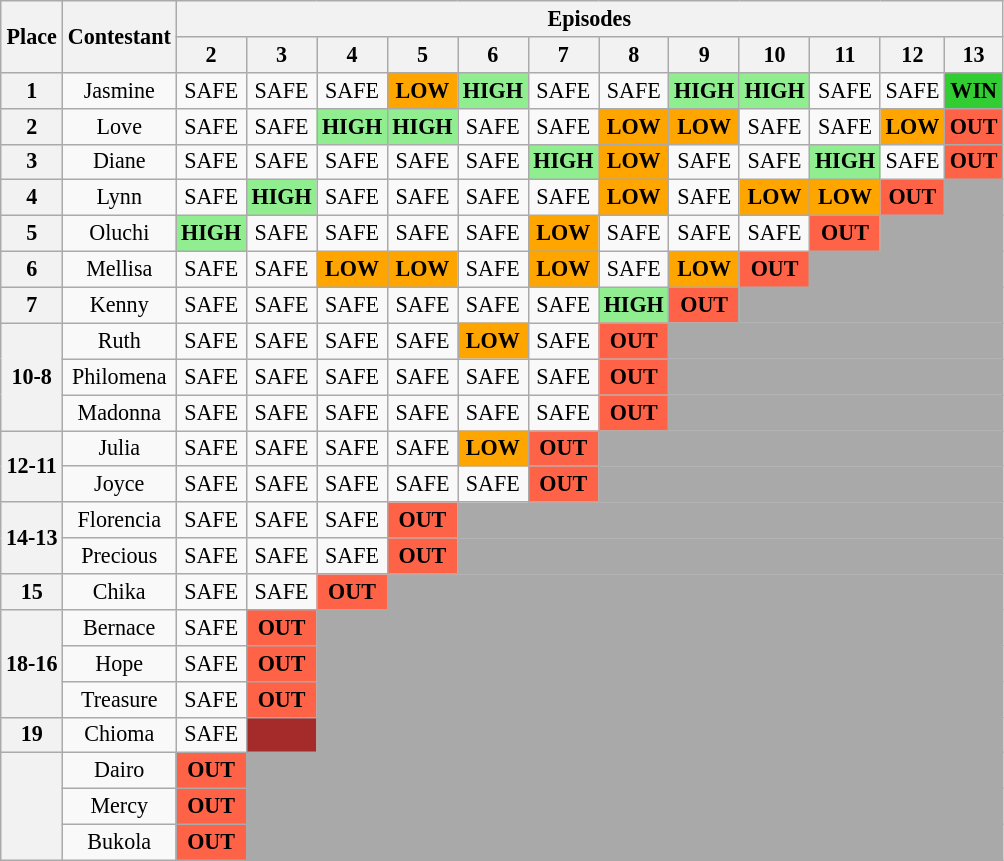<table class="wikitable" style="text-align:center; font-size:92%">
<tr>
<th rowspan="2">Place</th>
<th rowspan="2">Contestant</th>
<th colspan="20">Episodes</th>
</tr>
<tr>
<th>2</th>
<th>3</th>
<th>4</th>
<th>5</th>
<th>6</th>
<th>7</th>
<th>8</th>
<th>9</th>
<th>10</th>
<th>11</th>
<th>12</th>
<th>13</th>
</tr>
<tr>
<th>1</th>
<td>Jasmine</td>
<td>SAFE</td>
<td>SAFE</td>
<td>SAFE</td>
<td style="background:orange;"><strong>LOW</strong></td>
<td style="background:lightgreen;"><span><strong>HIGH</strong></span></td>
<td>SAFE</td>
<td>SAFE</td>
<td style="background:lightgreen;"><span><strong>HIGH</strong></span></td>
<td style="background:lightgreen;"><span><strong>HIGH</strong></span></td>
<td>SAFE</td>
<td>SAFE</td>
<td style="background:limegreen;"><strong>WIN</strong></td>
</tr>
<tr>
<th>2</th>
<td>Love</td>
<td>SAFE</td>
<td>SAFE</td>
<td style="background:lightgreen;"><span><strong>HIGH</strong></span></td>
<td style="background:lightgreen;"><span><strong>HIGH</strong></span></td>
<td>SAFE</td>
<td>SAFE</td>
<td style="background:orange;"><strong>LOW</strong></td>
<td style="background:orange;"><strong>LOW</strong></td>
<td>SAFE</td>
<td>SAFE</td>
<td style="background:orange;"><strong>LOW</strong></td>
<td style="background:tomato;"><strong>OUT</strong></td>
</tr>
<tr>
<th>3</th>
<td>Diane</td>
<td>SAFE</td>
<td>SAFE</td>
<td>SAFE</td>
<td>SAFE</td>
<td>SAFE</td>
<td style="background:lightgreen;"><span><strong>HIGH</strong></span></td>
<td style="background:orange;"><strong>LOW</strong></td>
<td>SAFE</td>
<td>SAFE</td>
<td style="background:lightgreen;"><span><strong>HIGH</strong></span></td>
<td>SAFE</td>
<td style="background:tomato;"><strong>OUT</strong></td>
</tr>
<tr>
<th>4</th>
<td>Lynn</td>
<td>SAFE</td>
<td style="background:lightgreen;"><span><strong>HIGH</strong></span></td>
<td>SAFE</td>
<td>SAFE</td>
<td>SAFE</td>
<td>SAFE</td>
<td style="background:orange;"><strong>LOW</strong></td>
<td>SAFE</td>
<td style="background:orange;"><strong>LOW</strong></td>
<td style="background:orange;"><strong>LOW</strong></td>
<td style="background:tomato;"><strong>OUT</strong></td>
<td colspan="1" style="background:darkgrey"></td>
</tr>
<tr>
<th>5</th>
<td>Oluchi</td>
<td style="background:lightgreen;"><span><strong>HIGH</strong></span></td>
<td>SAFE</td>
<td>SAFE</td>
<td>SAFE</td>
<td>SAFE</td>
<td style="background:orange;"><strong>LOW</strong></td>
<td>SAFE</td>
<td>SAFE</td>
<td>SAFE</td>
<td style="background:tomato;"><strong>OUT</strong></td>
<td colspan="2" style="background:darkgrey"></td>
</tr>
<tr>
<th>6</th>
<td>Mellisa</td>
<td>SAFE</td>
<td>SAFE</td>
<td style="background:orange;"><strong>LOW</strong></td>
<td style="background:orange;"><strong>LOW</strong></td>
<td>SAFE</td>
<td style="background:orange;"><strong>LOW</strong></td>
<td>SAFE</td>
<td style="background:orange;"><strong>LOW</strong></td>
<td style="background:tomato;"><strong>OUT</strong></td>
<td colspan="3" style="background:darkgrey"></td>
</tr>
<tr>
<th>7</th>
<td>Kenny</td>
<td>SAFE</td>
<td>SAFE</td>
<td>SAFE</td>
<td>SAFE</td>
<td>SAFE</td>
<td>SAFE</td>
<td style="background:lightgreen;"><span><strong>HIGH</strong></span></td>
<td style="background:tomato;"><strong>OUT</strong></td>
<td colspan="4" style="background:darkgrey"></td>
</tr>
<tr>
<th rowspan=3>10-8</th>
<td>Ruth</td>
<td>SAFE</td>
<td>SAFE</td>
<td>SAFE</td>
<td>SAFE</td>
<td style="background:orange;"><strong>LOW</strong></td>
<td>SAFE</td>
<td style="background:tomato;"><strong>OUT</strong></td>
<td colspan="5" style="background:darkgrey"></td>
</tr>
<tr>
<td>Philomena</td>
<td>SAFE</td>
<td>SAFE</td>
<td>SAFE</td>
<td>SAFE</td>
<td>SAFE</td>
<td>SAFE</td>
<td style="background:tomato;"><strong>OUT</strong></td>
<td colspan="5" style="background:darkgrey"></td>
</tr>
<tr>
<td>Madonna</td>
<td>SAFE</td>
<td>SAFE</td>
<td>SAFE</td>
<td>SAFE</td>
<td>SAFE</td>
<td>SAFE</td>
<td style="background:tomato;"><strong>OUT</strong></td>
<td colspan="5" style="background:darkgrey"></td>
</tr>
<tr>
<th rowspan=2>12-11</th>
<td>Julia</td>
<td>SAFE</td>
<td>SAFE</td>
<td>SAFE</td>
<td>SAFE</td>
<td style="background:orange;"><strong>LOW</strong></td>
<td style="background:tomato;"><strong>OUT</strong></td>
<td colspan="6" style="background:darkgrey"></td>
</tr>
<tr>
<td>Joyce</td>
<td>SAFE</td>
<td>SAFE</td>
<td>SAFE</td>
<td>SAFE</td>
<td>SAFE</td>
<td style="background:tomato;"><strong>OUT</strong></td>
<td colspan="6" style="background:darkgrey"></td>
</tr>
<tr>
<th rowspan=2>14-13</th>
<td>Florencia</td>
<td>SAFE</td>
<td>SAFE</td>
<td>SAFE</td>
<td style="background:tomato;"><strong>OUT</strong></td>
<td colspan="8" style="background:darkgrey"></td>
</tr>
<tr>
<td>Precious</td>
<td>SAFE</td>
<td>SAFE</td>
<td>SAFE</td>
<td style="background:tomato;"><strong>OUT</strong></td>
<td colspan="8" style="background:darkgrey"></td>
</tr>
<tr>
<th>15</th>
<td>Chika</td>
<td>SAFE</td>
<td>SAFE</td>
<td style="background:tomato;"><strong>OUT</strong></td>
<td colspan="9" style="background:darkgrey"></td>
</tr>
<tr>
<th rowspan=3>18-16</th>
<td>Bernace</td>
<td>SAFE</td>
<td style="background:tomato;"><strong>OUT</strong></td>
<td colspan="10" style="background:darkgrey"></td>
</tr>
<tr>
<td>Hope</td>
<td>SAFE</td>
<td style="background:tomato;"><strong>OUT</strong></td>
<td colspan="10" style="background:darkgrey"></td>
</tr>
<tr>
<td>Treasure</td>
<td>SAFE</td>
<td style="background:tomato;"><strong>OUT</strong></td>
<td colspan="10" style="background:darkgrey"></td>
</tr>
<tr>
<th>19</th>
<td>Chioma</td>
<td>SAFE</td>
<td style="background:brown;"></td>
<td colspan="10" style="background:darkgrey"></td>
</tr>
<tr>
<th rowspan="3"></th>
<td>Dairo</td>
<td style="background:tomato;"><strong>OUT</strong></td>
<td colspan="11" style="background:darkgrey"></td>
</tr>
<tr>
<td>Mercy</td>
<td style="background:tomato;"><strong>OUT</strong></td>
<td colspan="11" style="background:darkgrey"></td>
</tr>
<tr>
<td>Bukola</td>
<td style="background:tomato;"><strong>OUT</strong></td>
<td colspan="11" style="background:darkgrey"></td>
</tr>
</table>
